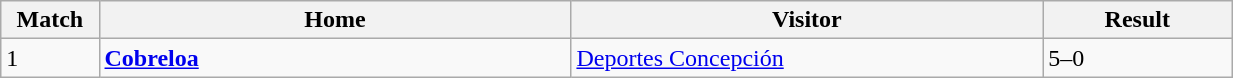<table class="wikitable" width=65%>
<tr>
<th width=6%>Match</th>
<th width=30%>Home</th>
<th width=30%>Visitor</th>
<th width=12%>Result</th>
</tr>
<tr>
<td>1</td>
<td><strong><a href='#'>Cobreloa</a></strong></td>
<td><a href='#'>Deportes Concepción</a></td>
<td>5–0</td>
</tr>
</table>
